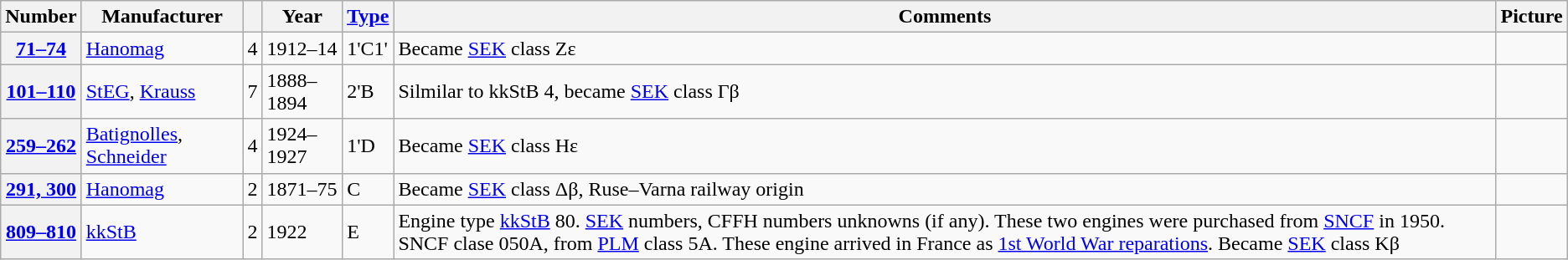<table class="wikitable">
<tr>
<th scope="col">Number</th>
<th scope="col">Manufacturer</th>
<th scope="col"></th>
<th scope="col">Year</th>
<th scope="col"><a href='#'>Type</a></th>
<th scope="col">Comments</th>
<th scope="col">Picture</th>
</tr>
<tr>
<th scope="row"><a href='#'>71–74</a></th>
<td><a href='#'>Hanomag</a></td>
<td>4</td>
<td>1912–14</td>
<td>1'C1'</td>
<td>Became <a href='#'>SEK</a> class Ζε</td>
<td></td>
</tr>
<tr>
<th scope="row"><a href='#'>101–110</a></th>
<td><a href='#'>StEG</a>, <a href='#'>Krauss</a></td>
<td>7</td>
<td>1888–1894</td>
<td>2'B</td>
<td>Silmilar to kkStB 4, became <a href='#'>SEK</a> class Γβ</td>
<td></td>
</tr>
<tr>
<th scope="row"><a href='#'>259–262</a></th>
<td><a href='#'>Batignolles</a>, <a href='#'>Schneider</a></td>
<td>4</td>
<td>1924–1927</td>
<td>1'D</td>
<td>Became <a href='#'>SEK</a> class Ηε</td>
<td></td>
</tr>
<tr>
<th scope="row"><a href='#'>291, 300</a></th>
<td><a href='#'>Hanomag</a></td>
<td>2</td>
<td>1871–75</td>
<td>C</td>
<td>Became <a href='#'>SEK</a> class Δβ, Ruse–Varna railway origin</td>
<td></td>
</tr>
<tr>
<th scope="row"><a href='#'>809–810</a></th>
<td><a href='#'>kkStB</a></td>
<td>2</td>
<td>1922</td>
<td>E</td>
<td>Engine type <a href='#'>kkStB</a> 80. <a href='#'>SEK</a> numbers, CFFH numbers unknowns (if any). These two engines were purchased from <a href='#'>SNCF</a> in 1950. SNCF clase 050A, from <a href='#'>PLM</a> class 5A. These engine arrived in France as <a href='#'>1st World War reparations</a>. Became <a href='#'>SEK</a> class Kβ</td>
<td></td>
</tr>
</table>
